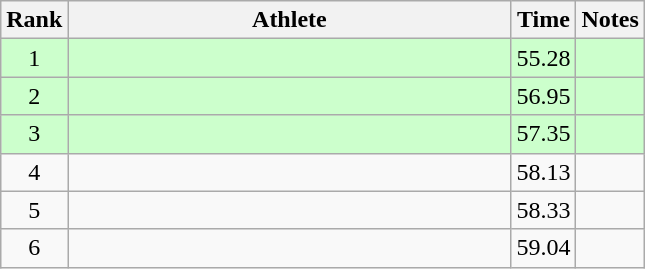<table class="wikitable" style="text-align:center">
<tr>
<th>Rank</th>
<th Style="width:18em">Athlete</th>
<th>Time</th>
<th>Notes</th>
</tr>
<tr style="background:#cfc">
<td>1</td>
<td style="text-align:left"></td>
<td>55.28</td>
<td></td>
</tr>
<tr style="background:#cfc">
<td>2</td>
<td style="text-align:left"></td>
<td>56.95</td>
<td></td>
</tr>
<tr style="background:#cfc">
<td>3</td>
<td style="text-align:left"></td>
<td>57.35</td>
<td></td>
</tr>
<tr>
<td>4</td>
<td style="text-align:left"></td>
<td>58.13</td>
<td></td>
</tr>
<tr>
<td>5</td>
<td style="text-align:left"></td>
<td>58.33</td>
<td></td>
</tr>
<tr>
<td>6</td>
<td style="text-align:left"></td>
<td>59.04</td>
<td></td>
</tr>
</table>
